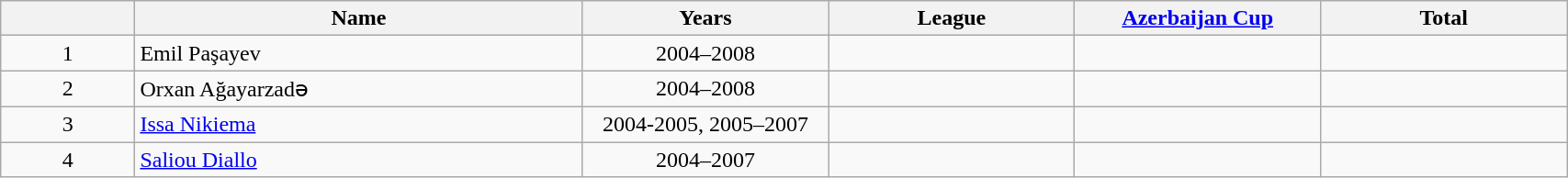<table class="wikitable sortable" width=90% style="text-align:center">
<tr>
<th width=6%></th>
<th width=20%>Name</th>
<th width=11%>Years</th>
<th width=11%>League</th>
<th width=11%><a href='#'>Azerbaijan Cup</a></th>
<th width=11%>Total</th>
</tr>
<tr>
<td>1</td>
<td align="left"> Emil Paşayev</td>
<td>2004–2008</td>
<td></td>
<td></td>
<td></td>
</tr>
<tr>
<td>2</td>
<td align="left"> Orxan Ağayarzadə</td>
<td>2004–2008</td>
<td></td>
<td></td>
<td></td>
</tr>
<tr>
<td>3</td>
<td align="left"> <a href='#'>Issa Nikiema</a></td>
<td>2004-2005, 2005–2007</td>
<td></td>
<td></td>
<td></td>
</tr>
<tr>
<td>4</td>
<td align="left"> <a href='#'>Saliou Diallo</a></td>
<td>2004–2007</td>
<td></td>
<td></td>
<td></td>
</tr>
</table>
